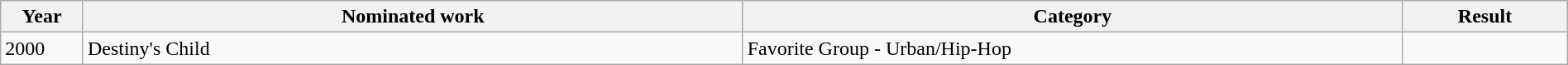<table class="wikitable" width="100%">
<tr>
<th width="5%">Year</th>
<th width="40%">Nominated work</th>
<th width="40%">Category</th>
<th width="10%">Result</th>
</tr>
<tr>
<td>2000</td>
<td>Destiny's Child</td>
<td>Favorite Group - Urban/Hip-Hop</td>
<td></td>
</tr>
</table>
